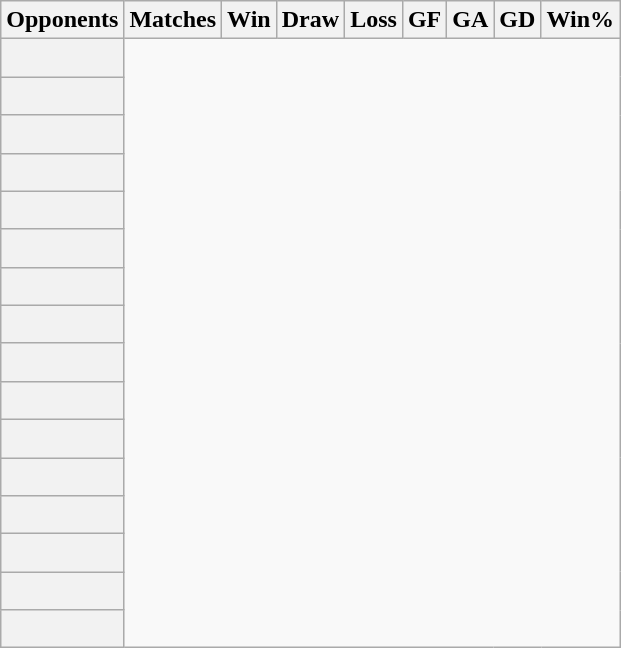<table class="wikitable plainrowheaders sortable">
<tr>
<th scope="col">Opponents</th>
<th scope="col">Matches</th>
<th scope="col">Win</th>
<th scope="col">Draw</th>
<th scope="col">Loss</th>
<th scope="col">GF</th>
<th scope="col">GA</th>
<th scope="col">GD</th>
<th scope="col">Win%</th>
</tr>
<tr>
<th scope="row"><br></th>
</tr>
<tr>
<th scope="row"><br></th>
</tr>
<tr>
<th scope="row"><br></th>
</tr>
<tr>
<th scope="row"><br></th>
</tr>
<tr>
<th scope="row"><br></th>
</tr>
<tr>
<th scope="row"><br></th>
</tr>
<tr>
<th scope="row"><br></th>
</tr>
<tr>
<th scope="row"><br></th>
</tr>
<tr>
<th scope="row"><br></th>
</tr>
<tr>
<th scope="row"><br></th>
</tr>
<tr>
<th scope="row"><br></th>
</tr>
<tr>
<th scope="row"><br></th>
</tr>
<tr>
<th scope="row"><br></th>
</tr>
<tr>
<th scope="row"><br></th>
</tr>
<tr>
<th scope="row"><br></th>
</tr>
<tr>
<th scope="row"><br></th>
</tr>
</table>
